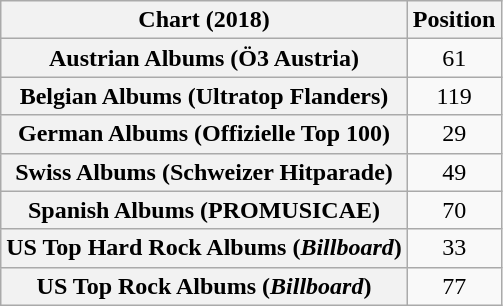<table class="wikitable sortable plainrowheaders" style="text-align:center">
<tr>
<th scope="col">Chart (2018)</th>
<th scope="col">Position</th>
</tr>
<tr>
<th scope="row">Austrian Albums (Ö3 Austria)</th>
<td>61</td>
</tr>
<tr>
<th scope="row">Belgian Albums (Ultratop Flanders)</th>
<td>119</td>
</tr>
<tr>
<th scope="row">German Albums (Offizielle Top 100)</th>
<td>29</td>
</tr>
<tr>
<th scope="row">Swiss Albums (Schweizer Hitparade)</th>
<td>49</td>
</tr>
<tr>
<th scope="row">Spanish Albums (PROMUSICAE)</th>
<td>70</td>
</tr>
<tr>
<th scope="row">US Top Hard Rock Albums (<em>Billboard</em>)</th>
<td>33</td>
</tr>
<tr>
<th scope="row">US Top Rock Albums (<em>Billboard</em>)</th>
<td>77</td>
</tr>
</table>
